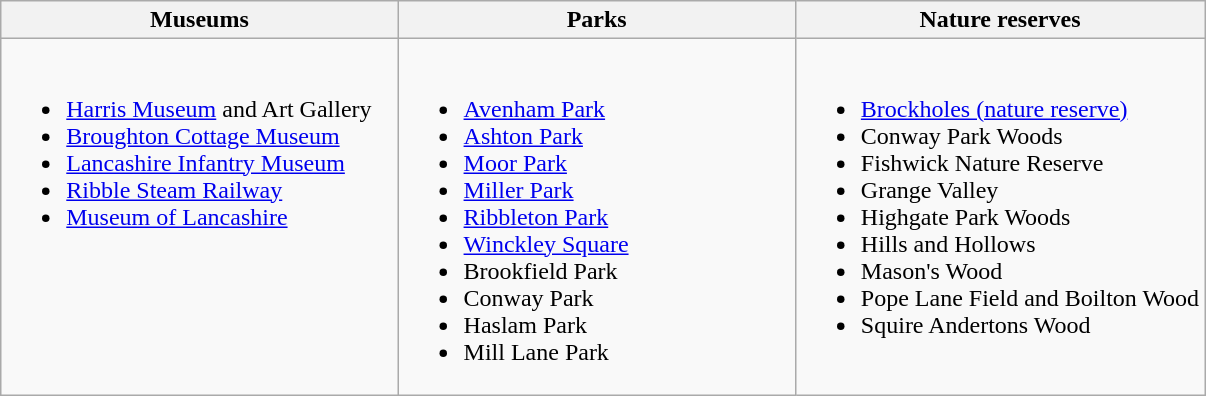<table class="wikitable">
<tr>
<th style="width:33%;">Museums</th>
<th style="width:33%;">Parks</th>
<th>Nature reserves</th>
</tr>
<tr valign="top">
<td><br><ul><li><a href='#'>Harris Museum</a> and Art Gallery</li><li><a href='#'>Broughton Cottage Museum</a></li><li><a href='#'>Lancashire Infantry Museum</a></li><li><a href='#'>Ribble Steam Railway</a></li><li><a href='#'>Museum of Lancashire</a></li></ul></td>
<td><br><ul><li><a href='#'>Avenham Park</a></li><li><a href='#'>Ashton Park</a></li><li><a href='#'>Moor Park</a></li><li><a href='#'>Miller Park</a></li><li><a href='#'>Ribbleton Park</a></li><li><a href='#'>Winckley Square</a></li><li>Brookfield Park</li><li>Conway Park</li><li>Haslam Park</li><li>Mill Lane Park</li></ul></td>
<td><br><ul><li><a href='#'>Brockholes (nature reserve)</a></li><li>Conway Park Woods</li><li>Fishwick Nature Reserve</li><li>Grange Valley</li><li>Highgate Park Woods</li><li>Hills and Hollows</li><li>Mason's Wood</li><li>Pope Lane Field and Boilton Wood</li><li>Squire Andertons Wood</li></ul></td>
</tr>
</table>
